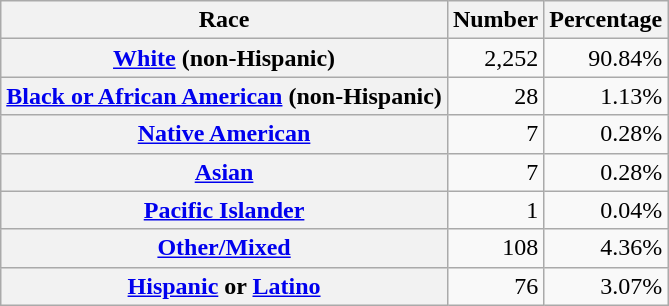<table class="wikitable" style="text-align:right">
<tr>
<th scope="col">Race</th>
<th scope="col">Number</th>
<th scope="col">Percentage</th>
</tr>
<tr>
<th scope="row"><a href='#'>White</a> (non-Hispanic)</th>
<td>2,252</td>
<td>90.84%</td>
</tr>
<tr>
<th scope="row"><a href='#'>Black or African American</a> (non-Hispanic)</th>
<td>28</td>
<td>1.13%</td>
</tr>
<tr>
<th scope="row"><a href='#'>Native American</a></th>
<td>7</td>
<td>0.28%</td>
</tr>
<tr>
<th scope="row"><a href='#'>Asian</a></th>
<td>7</td>
<td>0.28%</td>
</tr>
<tr>
<th scope="row"><a href='#'>Pacific Islander</a></th>
<td>1</td>
<td>0.04%</td>
</tr>
<tr>
<th scope="row"><a href='#'>Other/Mixed</a></th>
<td>108</td>
<td>4.36%</td>
</tr>
<tr>
<th scope="row"><a href='#'>Hispanic</a> or <a href='#'>Latino</a></th>
<td>76</td>
<td>3.07%</td>
</tr>
</table>
